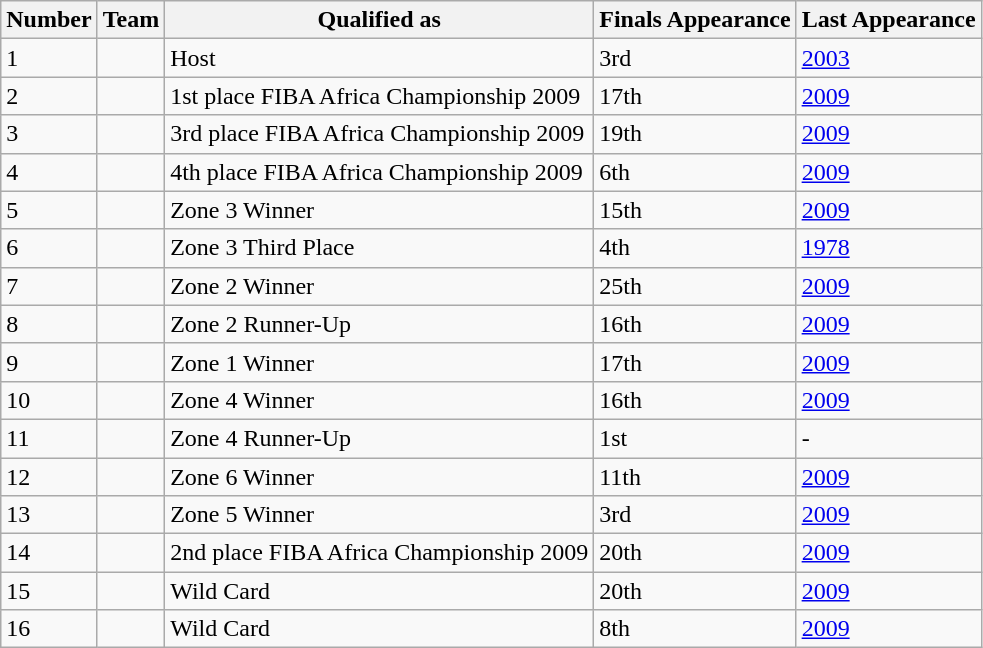<table class="wikitable">
<tr>
<th>Number</th>
<th>Team</th>
<th>Qualified as</th>
<th>Finals Appearance</th>
<th>Last Appearance</th>
</tr>
<tr bgcolor=>
<td>1</td>
<td></td>
<td>Host</td>
<td>3rd</td>
<td><a href='#'>2003</a></td>
</tr>
<tr bgcolor=>
<td>2</td>
<td></td>
<td>1st place FIBA Africa Championship 2009</td>
<td>17th</td>
<td><a href='#'>2009</a></td>
</tr>
<tr bgcolor=>
<td>3</td>
<td></td>
<td>3rd place FIBA Africa Championship 2009</td>
<td>19th</td>
<td><a href='#'>2009</a></td>
</tr>
<tr>
<td>4</td>
<td></td>
<td>4th place FIBA Africa Championship 2009</td>
<td>6th</td>
<td><a href='#'>2009</a></td>
</tr>
<tr>
<td>5</td>
<td></td>
<td>Zone 3 Winner</td>
<td>15th</td>
<td><a href='#'>2009</a></td>
</tr>
<tr>
<td>6</td>
<td></td>
<td>Zone 3 Third Place</td>
<td>4th</td>
<td><a href='#'>1978</a></td>
</tr>
<tr>
<td>7</td>
<td></td>
<td>Zone 2 Winner</td>
<td>25th</td>
<td><a href='#'>2009</a></td>
</tr>
<tr>
<td>8</td>
<td></td>
<td>Zone 2 Runner-Up</td>
<td>16th</td>
<td><a href='#'>2009</a></td>
</tr>
<tr>
<td>9</td>
<td></td>
<td>Zone 1 Winner</td>
<td>17th</td>
<td><a href='#'>2009</a></td>
</tr>
<tr>
<td>10</td>
<td></td>
<td>Zone 4 Winner</td>
<td>16th</td>
<td><a href='#'>2009</a></td>
</tr>
<tr>
<td>11</td>
<td></td>
<td>Zone 4 Runner-Up</td>
<td>1st</td>
<td>-</td>
</tr>
<tr>
<td>12</td>
<td></td>
<td>Zone 6 Winner</td>
<td>11th</td>
<td><a href='#'>2009</a></td>
</tr>
<tr>
<td>13</td>
<td></td>
<td>Zone 5 Winner</td>
<td>3rd</td>
<td><a href='#'>2009</a></td>
</tr>
<tr>
<td>14</td>
<td></td>
<td>2nd place FIBA Africa Championship 2009</td>
<td>20th</td>
<td><a href='#'>2009</a></td>
</tr>
<tr>
<td>15</td>
<td></td>
<td>Wild Card</td>
<td>20th</td>
<td><a href='#'>2009</a></td>
</tr>
<tr>
<td>16</td>
<td></td>
<td>Wild Card</td>
<td>8th</td>
<td><a href='#'>2009</a></td>
</tr>
</table>
